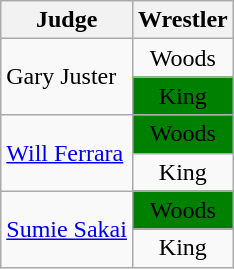<table class="wikitable" style="text-align:center">
<tr>
<th align="left">Judge</th>
<th>Wrestler</th>
</tr>
<tr>
<td rowspan="2" align="left">Gary Juster</td>
<td Woods>Woods</td>
</tr>
<tr>
<td bgcolor=green><span>King</span></td>
</tr>
<tr>
<td rowspan="2" align="left"><a href='#'>Will Ferrara</a></td>
<td bgcolor="green"><span>Woods</span></td>
</tr>
<tr>
<td King>King</td>
</tr>
<tr>
<td rowspan="2" align="left"><a href='#'>Sumie Sakai</a></td>
<td bgcolor="green"><span>Woods</span></td>
</tr>
<tr>
<td King>King</td>
</tr>
</table>
